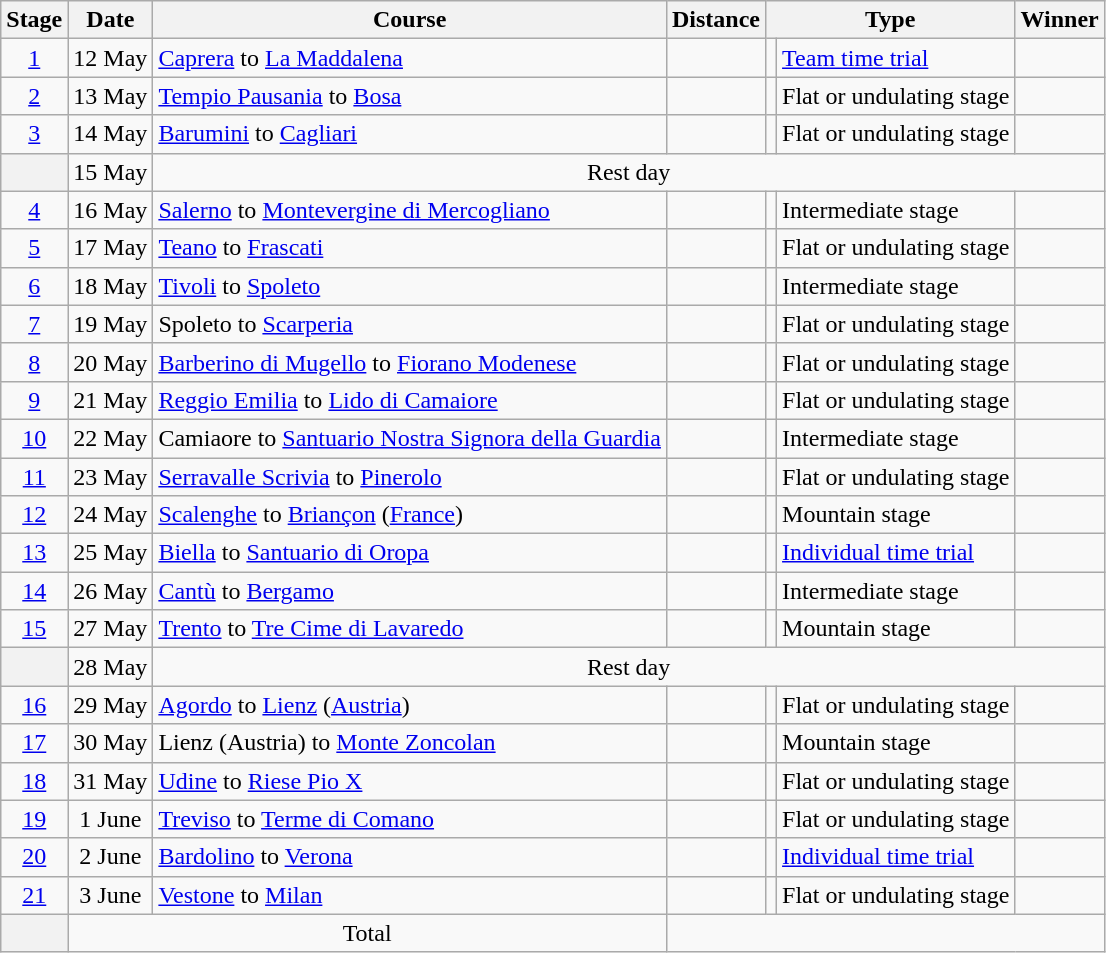<table class="wikitable">
<tr>
<th>Stage</th>
<th>Date</th>
<th>Course</th>
<th>Distance</th>
<th colspan="2">Type</th>
<th>Winner</th>
</tr>
<tr>
<td align="center"><a href='#'>1</a></td>
<td align="center">12 May</td>
<td><a href='#'>Caprera</a> to <a href='#'>La Maddalena</a></td>
<td align="center"></td>
<td align="center"></td>
<td><a href='#'>Team time trial</a></td>
<td></td>
</tr>
<tr>
<td align="center"><a href='#'>2</a></td>
<td align="center">13 May</td>
<td><a href='#'>Tempio Pausania</a> to <a href='#'>Bosa</a></td>
<td align="center"></td>
<td></td>
<td>Flat or undulating stage</td>
<td></td>
</tr>
<tr>
<td align="center"><a href='#'>3</a></td>
<td align="center">14 May</td>
<td><a href='#'>Barumini</a> to <a href='#'>Cagliari</a></td>
<td align="center"></td>
<td></td>
<td>Flat or undulating stage</td>
<td><s></s></td>
</tr>
<tr>
<th></th>
<td align="center">15 May</td>
<td colspan="6" align=center>Rest day</td>
</tr>
<tr>
<td align="center"><a href='#'>4</a></td>
<td align="center">16 May</td>
<td><a href='#'>Salerno</a> to <a href='#'>Montevergine di Mercogliano</a></td>
<td align="center"></td>
<td></td>
<td>Intermediate stage</td>
<td></td>
</tr>
<tr>
<td align="center"><a href='#'>5</a></td>
<td align="center">17 May</td>
<td><a href='#'>Teano</a> to <a href='#'>Frascati</a></td>
<td align="center"></td>
<td></td>
<td>Flat or undulating stage</td>
<td></td>
</tr>
<tr>
<td align="center"><a href='#'>6</a></td>
<td align="center">18 May</td>
<td><a href='#'>Tivoli</a> to <a href='#'>Spoleto</a></td>
<td align="center"></td>
<td></td>
<td>Intermediate stage</td>
<td></td>
</tr>
<tr>
<td align="center"><a href='#'>7</a></td>
<td align="center">19 May</td>
<td>Spoleto to <a href='#'>Scarperia</a></td>
<td align="center"></td>
<td></td>
<td>Flat or undulating stage</td>
<td><s></s></td>
</tr>
<tr>
<td align="center"><a href='#'>8</a></td>
<td align="center">20 May</td>
<td><a href='#'>Barberino di Mugello</a> to <a href='#'>Fiorano Modenese</a></td>
<td align="center"></td>
<td></td>
<td>Flat or undulating stage</td>
<td></td>
</tr>
<tr>
<td align="center"><a href='#'>9</a></td>
<td align="center">21 May</td>
<td><a href='#'>Reggio Emilia</a> to <a href='#'>Lido di Camaiore</a></td>
<td align="center"></td>
<td></td>
<td>Flat or undulating stage</td>
<td></td>
</tr>
<tr>
<td align="center"><a href='#'>10</a></td>
<td align="center">22 May</td>
<td>Camiaore to <a href='#'>Santuario Nostra Signora della Guardia</a></td>
<td align="center"></td>
<td></td>
<td>Intermediate stage</td>
<td></td>
</tr>
<tr>
<td align="center"><a href='#'>11</a></td>
<td align="center">23 May</td>
<td><a href='#'>Serravalle Scrivia</a> to <a href='#'>Pinerolo</a></td>
<td align="center"></td>
<td></td>
<td>Flat or undulating stage</td>
<td><s></s></td>
</tr>
<tr>
<td align="center"><a href='#'>12</a></td>
<td align="center">24 May</td>
<td><a href='#'>Scalenghe</a> to <a href='#'>Briançon</a> (<a href='#'>France</a>)</td>
<td align="center"></td>
<td align="center"></td>
<td>Mountain stage</td>
<td></td>
</tr>
<tr>
<td align="center"><a href='#'>13</a></td>
<td align="center">25 May</td>
<td><a href='#'>Biella</a> to <a href='#'>Santuario di Oropa</a></td>
<td align="center"></td>
<td align="center"></td>
<td><a href='#'>Individual time trial</a></td>
<td></td>
</tr>
<tr>
<td align="center"><a href='#'>14</a></td>
<td align="center">26 May</td>
<td><a href='#'>Cantù</a> to <a href='#'>Bergamo</a></td>
<td align="center"></td>
<td></td>
<td>Intermediate stage</td>
<td></td>
</tr>
<tr>
<td align="center"><a href='#'>15</a></td>
<td align="center">27 May</td>
<td><a href='#'>Trento</a> to <a href='#'>Tre Cime di Lavaredo</a></td>
<td align="center"></td>
<td align="center"></td>
<td>Mountain stage</td>
<td></td>
</tr>
<tr>
<th></th>
<td align="center">28 May</td>
<td colspan="6" align=center>Rest day</td>
</tr>
<tr>
<td align="center"><a href='#'>16</a></td>
<td align="center">29 May</td>
<td><a href='#'>Agordo</a> to <a href='#'>Lienz</a> (<a href='#'>Austria</a>)</td>
<td align="center"></td>
<td></td>
<td>Flat or undulating stage</td>
<td></td>
</tr>
<tr>
<td align="center"><a href='#'>17</a></td>
<td align="center">30 May</td>
<td>Lienz (Austria) to <a href='#'>Monte Zoncolan</a></td>
<td align="center"></td>
<td align="center"></td>
<td>Mountain stage</td>
<td></td>
</tr>
<tr>
<td align="center"><a href='#'>18</a></td>
<td align="center">31 May</td>
<td><a href='#'>Udine</a> to <a href='#'>Riese Pio X</a></td>
<td align="center"></td>
<td></td>
<td>Flat or undulating stage</td>
<td><s></s></td>
</tr>
<tr>
<td align="center"><a href='#'>19</a></td>
<td align="center">1 June</td>
<td><a href='#'>Treviso</a> to <a href='#'>Terme di Comano</a></td>
<td align="center"></td>
<td></td>
<td>Flat or undulating stage</td>
<td></td>
</tr>
<tr>
<td align="center"><a href='#'>20</a></td>
<td align="center">2 June</td>
<td><a href='#'>Bardolino</a> to <a href='#'>Verona</a></td>
<td align="center"></td>
<td align="center"></td>
<td><a href='#'>Individual time trial</a></td>
<td></td>
</tr>
<tr>
<td align="center"><a href='#'>21</a></td>
<td align="center">3 June</td>
<td><a href='#'>Vestone</a> to <a href='#'>Milan</a></td>
<td align="center"></td>
<td></td>
<td>Flat or undulating stage</td>
<td><s></s></td>
</tr>
<tr>
<th></th>
<td colspan="2" align=center>Total</td>
<td colspan="5" align="center"></td>
</tr>
</table>
